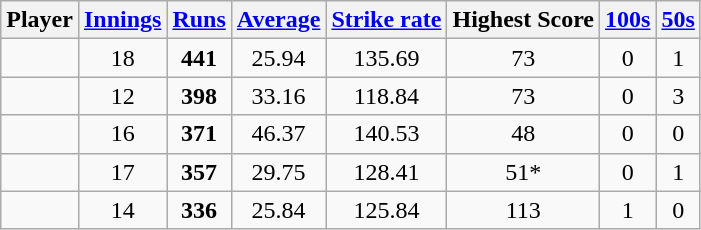<table class="wikitable sortable" style="text-align: center;">
<tr>
<th>Player</th>
<th><a href='#'>Innings</a></th>
<th><a href='#'>Runs</a></th>
<th><a href='#'>Average</a></th>
<th><a href='#'>Strike rate</a></th>
<th>Highest Score</th>
<th><a href='#'>100s</a></th>
<th><a href='#'>50s</a></th>
</tr>
<tr>
<td></td>
<td>18</td>
<td><strong>441</strong></td>
<td>25.94</td>
<td>135.69</td>
<td>73</td>
<td>0</td>
<td>1</td>
</tr>
<tr>
<td></td>
<td>12</td>
<td><strong>398</strong></td>
<td>33.16</td>
<td>118.84</td>
<td>73</td>
<td>0</td>
<td>3</td>
</tr>
<tr>
<td></td>
<td>16</td>
<td><strong>371</strong></td>
<td>46.37</td>
<td>140.53</td>
<td>48</td>
<td>0</td>
<td>0</td>
</tr>
<tr>
<td></td>
<td>17</td>
<td><strong>357</strong></td>
<td>29.75</td>
<td>128.41</td>
<td>51*</td>
<td>0</td>
<td>1</td>
</tr>
<tr>
<td></td>
<td>14</td>
<td><strong>336</strong></td>
<td>25.84</td>
<td>125.84</td>
<td>113</td>
<td>1</td>
<td>0</td>
</tr>
</table>
